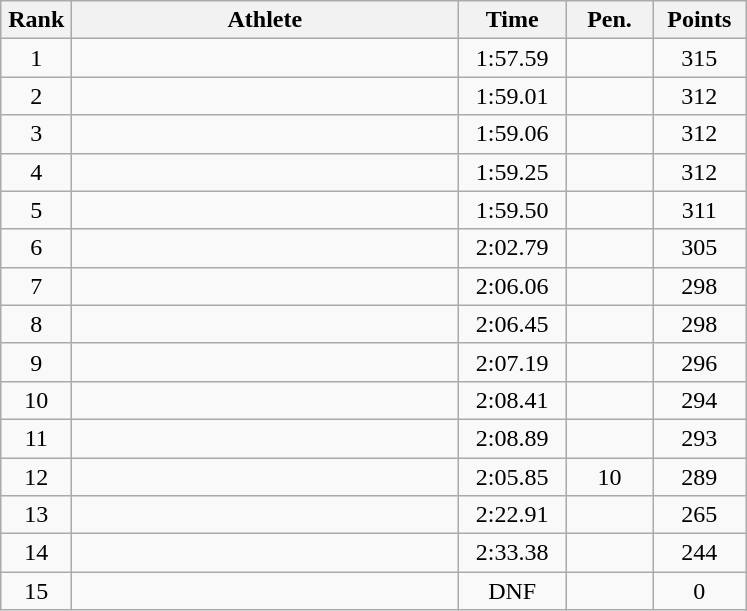<table class=wikitable style="text-align:center">
<tr>
<th width=40>Rank</th>
<th width=250>Athlete</th>
<th width=65>Time</th>
<th width=50>Pen.</th>
<th width=55>Points</th>
</tr>
<tr>
<td>1</td>
<td align=left></td>
<td>1:57.59</td>
<td></td>
<td>315</td>
</tr>
<tr>
<td>2</td>
<td align=left></td>
<td>1:59.01</td>
<td></td>
<td>312</td>
</tr>
<tr>
<td>3</td>
<td align=left></td>
<td>1:59.06</td>
<td></td>
<td>312</td>
</tr>
<tr>
<td>4</td>
<td align=left></td>
<td>1:59.25</td>
<td></td>
<td>312</td>
</tr>
<tr>
<td>5</td>
<td align=left></td>
<td>1:59.50</td>
<td></td>
<td>311</td>
</tr>
<tr>
<td>6</td>
<td align=left></td>
<td>2:02.79</td>
<td></td>
<td>305</td>
</tr>
<tr>
<td>7</td>
<td align=left></td>
<td>2:06.06</td>
<td></td>
<td>298</td>
</tr>
<tr>
<td>8</td>
<td align=left></td>
<td>2:06.45</td>
<td></td>
<td>298</td>
</tr>
<tr>
<td>9</td>
<td align=left></td>
<td>2:07.19</td>
<td></td>
<td>296</td>
</tr>
<tr>
<td>10</td>
<td align=left></td>
<td>2:08.41</td>
<td></td>
<td>294</td>
</tr>
<tr>
<td>11</td>
<td align=left></td>
<td>2:08.89</td>
<td></td>
<td>293</td>
</tr>
<tr>
<td>12</td>
<td align=left></td>
<td>2:05.85</td>
<td>10</td>
<td>289</td>
</tr>
<tr>
<td>13</td>
<td align=left></td>
<td>2:22.91</td>
<td></td>
<td>265</td>
</tr>
<tr>
<td>14</td>
<td align=left></td>
<td>2:33.38</td>
<td></td>
<td>244</td>
</tr>
<tr>
<td>15</td>
<td align=left></td>
<td>DNF</td>
<td></td>
<td>0</td>
</tr>
</table>
